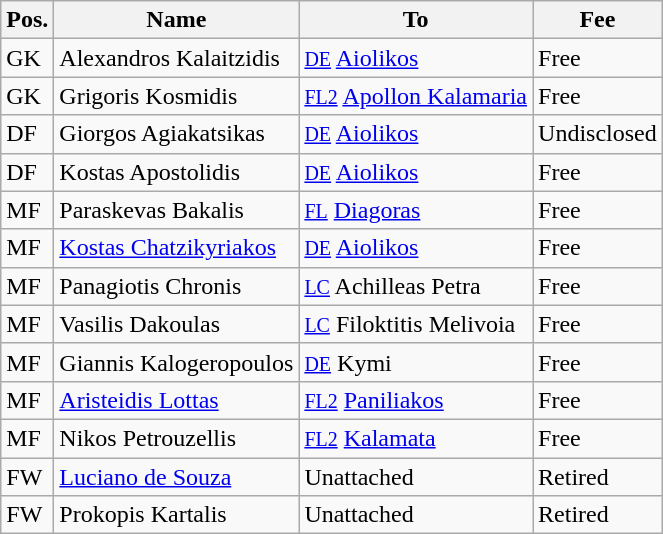<table class="wikitable">
<tr>
<th>Pos.</th>
<th>Name</th>
<th>To</th>
<th>Fee</th>
</tr>
<tr>
<td>GK</td>
<td> Alexandros Kalaitzidis</td>
<td> <small><a href='#'>DE</a></small> <a href='#'>Aiolikos</a></td>
<td>Free</td>
</tr>
<tr>
<td>GK</td>
<td> Grigoris Kosmidis</td>
<td> <small><a href='#'>FL2</a></small> <a href='#'>Apollon Kalamaria</a></td>
<td>Free</td>
</tr>
<tr>
<td>DF</td>
<td> Giorgos Agiakatsikas</td>
<td> <small><a href='#'>DE</a></small> <a href='#'>Aiolikos</a></td>
<td>Undisclosed</td>
</tr>
<tr>
<td>DF</td>
<td> Kostas Apostolidis</td>
<td> <small><a href='#'>DE</a></small> <a href='#'>Aiolikos</a></td>
<td>Free</td>
</tr>
<tr>
<td>MF</td>
<td> Paraskevas Bakalis</td>
<td> <small><a href='#'>FL</a></small> <a href='#'>Diagoras</a></td>
<td>Free</td>
</tr>
<tr>
<td>MF</td>
<td> <a href='#'>Kostas Chatzikyriakos</a></td>
<td> <small><a href='#'>DE</a></small> <a href='#'>Aiolikos</a></td>
<td>Free</td>
</tr>
<tr>
<td>MF</td>
<td> Panagiotis Chronis</td>
<td> <small><a href='#'>LC</a></small> Achilleas Petra</td>
<td>Free</td>
</tr>
<tr>
<td>MF</td>
<td> Vasilis Dakoulas</td>
<td> <small><a href='#'>LC</a></small> Filoktitis Melivoia</td>
<td>Free</td>
</tr>
<tr>
<td>MF</td>
<td> Giannis Kalogeropoulos</td>
<td> <small><a href='#'>DE</a></small> Kymi</td>
<td>Free</td>
</tr>
<tr>
<td>MF</td>
<td> <a href='#'>Aristeidis Lottas</a></td>
<td> <small><a href='#'>FL2</a></small> <a href='#'>Paniliakos</a></td>
<td>Free</td>
</tr>
<tr>
<td>MF</td>
<td> Nikos Petrouzellis</td>
<td> <small><a href='#'>FL2</a></small> <a href='#'>Kalamata</a></td>
<td>Free</td>
</tr>
<tr>
<td>FW</td>
<td> <a href='#'>Luciano de Souza</a></td>
<td>Unattached</td>
<td>Retired</td>
</tr>
<tr>
<td>FW</td>
<td> Prokopis Kartalis</td>
<td>Unattached</td>
<td>Retired</td>
</tr>
</table>
